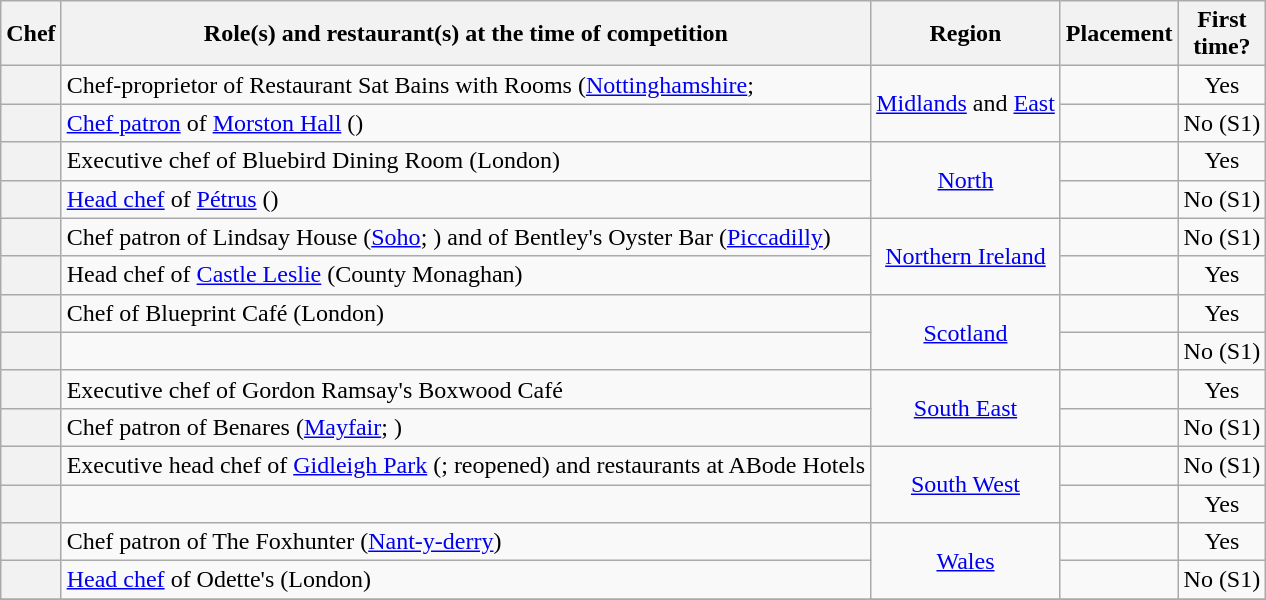<table class="wikitable sortable" style="text-align:center;">
<tr>
<th scope="col">Chef</th>
<th scope="col" class="unsortable">Role(s) and restaurant(s) at the time of competition</th>
<th scope="col">Region</th>
<th scope="col">Placement</th>
<th scope="col">First<br>time?</th>
</tr>
<tr>
<th scope="row"></th>
<td align="left">Chef-proprietor of Restaurant Sat Bains with Rooms (<a href='#'>Nottinghamshire</a>; </td>
<td rowspan="2"><a href='#'>Midlands</a> and <a href='#'>East</a></td>
<td></td>
<td>Yes</td>
</tr>
<tr>
<th scope="row"></th>
<td align="left"><a href='#'>Chef patron</a> of <a href='#'>Morston Hall</a> ()</td>
<td></td>
<td>No (S1)</td>
</tr>
<tr>
<th scope="row"></th>
<td align="left">Executive chef of Bluebird Dining Room (London)</td>
<td rowspan="2"><a href='#'>North</a></td>
<td></td>
<td>Yes</td>
</tr>
<tr>
<th scope="row"></th>
<td align="left"><a href='#'>Head chef</a> of <a href='#'>Pétrus</a> ()</td>
<td></td>
<td>No (S1)</td>
</tr>
<tr>
<th scope="row"></th>
<td align="left">Chef patron of Lindsay House (<a href='#'>Soho</a>; ) and of Bentley's Oyster Bar (<a href='#'>Piccadilly</a>)</td>
<td rowspan="2"><a href='#'>Northern Ireland</a></td>
<td></td>
<td>No (S1)</td>
</tr>
<tr>
<th scope="row"></th>
<td align="left">Head chef of <a href='#'>Castle Leslie</a> (County Monaghan)</td>
<td></td>
<td>Yes</td>
</tr>
<tr>
<th scope="row"></th>
<td align="left">Chef of Blueprint Café (London)</td>
<td rowspan="2"><a href='#'>Scotland</a></td>
<td></td>
<td>Yes</td>
</tr>
<tr>
<th scope="row"></th>
<td></td>
<td></td>
<td>No (S1)</td>
</tr>
<tr>
<th scope="row"></th>
<td align="left">Executive chef of Gordon Ramsay's Boxwood Café</td>
<td rowspan="2"><a href='#'>South East</a></td>
<td></td>
<td>Yes</td>
</tr>
<tr>
<th scope="row"></th>
<td align="left">Chef patron of Benares (<a href='#'>Mayfair</a>; )</td>
<td></td>
<td>No (S1)</td>
</tr>
<tr>
<th scope="row"></th>
<td align="left">Executive head chef of <a href='#'>Gidleigh Park</a> (; reopened) and restaurants at ABode Hotels</td>
<td rowspan="2"><a href='#'>South West</a></td>
<td></td>
<td>No (S1)</td>
</tr>
<tr>
<th scope="row"></th>
<td></td>
<td></td>
<td>Yes</td>
</tr>
<tr>
<th scope="row"></th>
<td align="left">Chef patron of The Foxhunter (<a href='#'>Nant-y-derry</a>)</td>
<td rowspan="2"><a href='#'>Wales</a></td>
<td></td>
<td>Yes</td>
</tr>
<tr>
<th scope="row"></th>
<td align="left"><a href='#'>Head chef</a> of Odette's (London)</td>
<td></td>
<td>No (S1)</td>
</tr>
<tr>
</tr>
</table>
